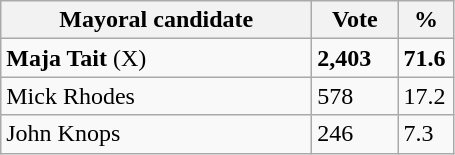<table class="wikitable">
<tr>
<th width="200px">Mayoral candidate</th>
<th width="50px">Vote</th>
<th width="30px">%</th>
</tr>
<tr>
<td><strong>Maja Tait</strong> (X) </td>
<td><strong>2,403</strong></td>
<td><strong>71.6</strong></td>
</tr>
<tr>
<td>Mick Rhodes</td>
<td>578</td>
<td>17.2</td>
</tr>
<tr>
<td>John Knops</td>
<td>246</td>
<td>7.3</td>
</tr>
</table>
